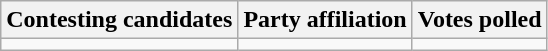<table class="wikitable sortable">
<tr>
<th>Contesting candidates</th>
<th>Party affiliation</th>
<th>Votes polled</th>
</tr>
<tr>
<td></td>
<td></td>
<td></td>
</tr>
</table>
